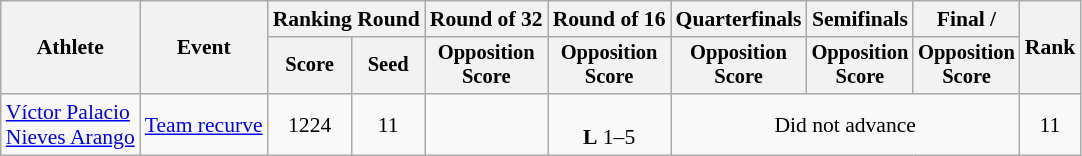<table class="wikitable" style="font-size:90%">
<tr>
<th rowspan="2">Athlete</th>
<th rowspan="2">Event</th>
<th colspan="2">Ranking Round</th>
<th>Round of 32</th>
<th>Round of 16</th>
<th>Quarterfinals</th>
<th>Semifinals</th>
<th>Final / </th>
<th rowspan="2">Rank</th>
</tr>
<tr style="font-size:95%">
<th>Score</th>
<th>Seed</th>
<th>Opposition<br>Score</th>
<th>Opposition<br>Score</th>
<th>Opposition<br>Score</th>
<th>Opposition<br>Score</th>
<th>Opposition<br>Score</th>
</tr>
<tr align=center>
<td align=left><a href='#'>Víctor Palacio</a><br><a href='#'>Nieves Arango</a></td>
<td align=left><a href='#'>Team recurve</a></td>
<td>1224</td>
<td>11</td>
<td></td>
<td><br><strong>L</strong> 1–5</td>
<td colspan=3>Did not advance</td>
<td>11</td>
</tr>
</table>
